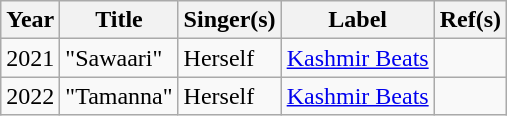<table class="wikitable">
<tr>
<th>Year</th>
<th>Title</th>
<th>Singer(s)</th>
<th>Label</th>
<th>Ref(s)</th>
</tr>
<tr>
<td>2021</td>
<td>"Sawaari"</td>
<td>Herself</td>
<td><a href='#'>Kashmir Beats</a></td>
<td></td>
</tr>
<tr>
<td>2022</td>
<td>"Tamanna"</td>
<td>Herself</td>
<td><a href='#'>Kashmir Beats</a></td>
<td></td>
</tr>
</table>
